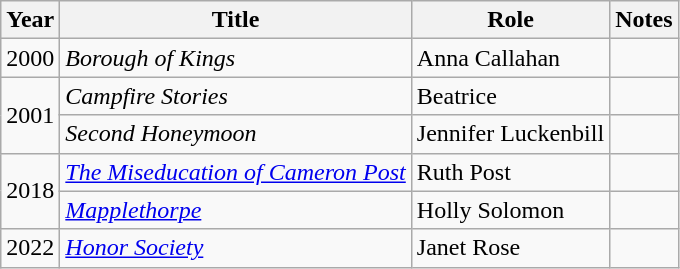<table class="wikitable sortable">
<tr>
<th>Year</th>
<th>Title</th>
<th>Role</th>
<th>Notes</th>
</tr>
<tr>
<td>2000</td>
<td><em>Borough of Kings</em></td>
<td>Anna Callahan</td>
<td></td>
</tr>
<tr>
<td rowspan="2">2001</td>
<td><em>Campfire Stories</em></td>
<td>Beatrice</td>
<td></td>
</tr>
<tr>
<td><em>Second Honeymoon</em></td>
<td>Jennifer Luckenbill</td>
<td></td>
</tr>
<tr>
<td rowspan="2">2018</td>
<td><a href='#'><em>The Miseducation of Cameron Post</em></a></td>
<td>Ruth Post</td>
<td></td>
</tr>
<tr>
<td><a href='#'><em>Mapplethorpe</em></a></td>
<td>Holly Solomon</td>
<td></td>
</tr>
<tr>
<td>2022</td>
<td><em><a href='#'>Honor Society</a></em></td>
<td>Janet Rose</td>
<td></td>
</tr>
</table>
